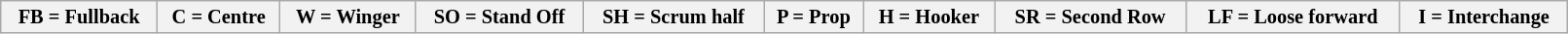<table class="wikitable"  style="font-size:85%; width:85%;">
<tr>
<th>FB = Fullback</th>
<th>C = Centre</th>
<th>W = Winger</th>
<th>SO = Stand Off</th>
<th>SH = Scrum half</th>
<th>P = Prop</th>
<th>H = Hooker</th>
<th>SR = Second Row</th>
<th>LF = Loose forward</th>
<th>I = Interchange</th>
</tr>
</table>
